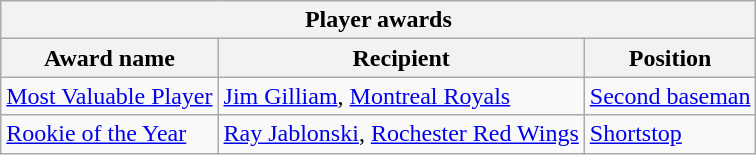<table class="wikitable">
<tr>
<th colspan="3">Player awards</th>
</tr>
<tr>
<th>Award name</th>
<th>Recipient</th>
<th>Position</th>
</tr>
<tr>
<td><a href='#'>Most Valuable Player</a></td>
<td><a href='#'>Jim Gilliam</a>, <a href='#'>Montreal Royals</a></td>
<td><a href='#'>Second baseman</a></td>
</tr>
<tr>
<td><a href='#'>Rookie of the Year</a></td>
<td><a href='#'>Ray Jablonski</a>, <a href='#'>Rochester Red Wings</a></td>
<td><a href='#'>Shortstop</a></td>
</tr>
</table>
